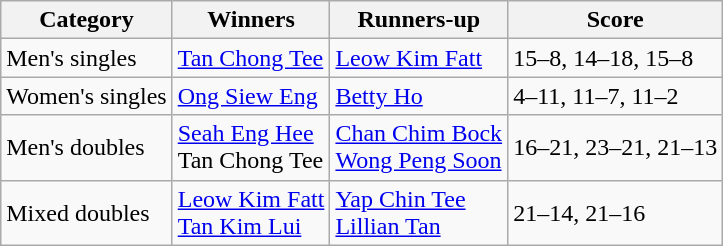<table class="wikitable">
<tr>
<th>Category</th>
<th>Winners</th>
<th>Runners-up</th>
<th>Score</th>
</tr>
<tr>
<td>Men's singles</td>
<td> <a href='#'>Tan Chong Tee</a></td>
<td> <a href='#'>Leow Kim Fatt</a></td>
<td>15–8, 14–18, 15–8</td>
</tr>
<tr>
<td>Women's singles</td>
<td> <a href='#'>Ong Siew Eng</a></td>
<td> <a href='#'>Betty Ho</a></td>
<td>4–11, 11–7, 11–2</td>
</tr>
<tr>
<td>Men's doubles</td>
<td> <a href='#'>Seah Eng Hee</a><br> Tan Chong Tee</td>
<td> <a href='#'>Chan Chim Bock</a><br> <a href='#'>Wong Peng Soon</a></td>
<td>16–21, 23–21, 21–13</td>
</tr>
<tr>
<td>Mixed doubles</td>
<td> <a href='#'>Leow Kim Fatt</a><br> <a href='#'>Tan Kim Lui</a></td>
<td> <a href='#'>Yap Chin Tee</a><br> <a href='#'>Lillian Tan</a></td>
<td>21–14, 21–16</td>
</tr>
</table>
